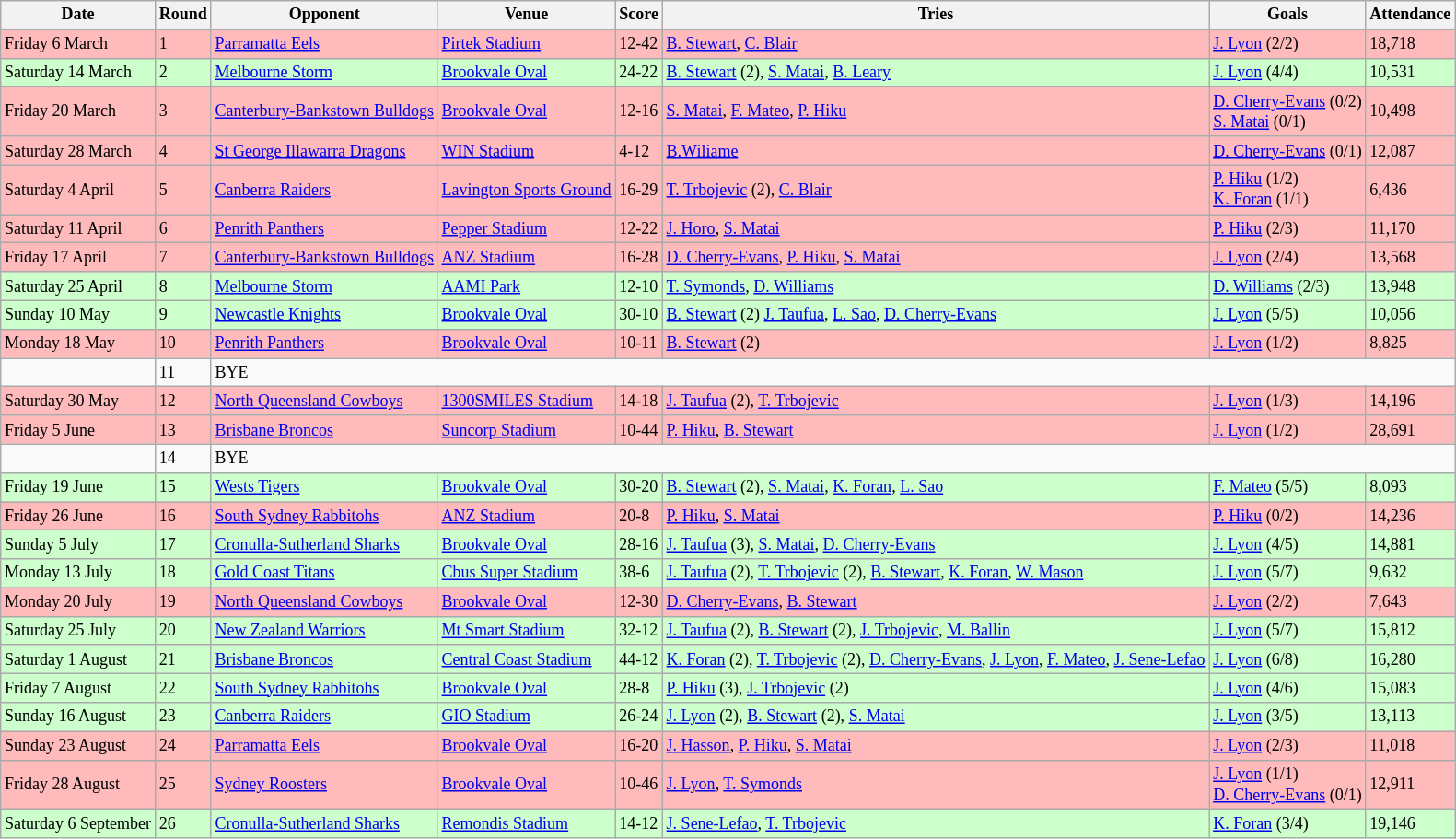<table class="wikitable" style="font-size:75%;">
<tr>
<th>Date</th>
<th>Round</th>
<th>Opponent</th>
<th>Venue</th>
<th>Score</th>
<th>Tries</th>
<th>Goals</th>
<th>Attendance</th>
</tr>
<tr bgcolor=#FFBBBB>
<td>Friday 6 March</td>
<td>1</td>
<td><a href='#'>Parramatta Eels</a></td>
<td><a href='#'>Pirtek Stadium</a></td>
<td>12-42</td>
<td><a href='#'>B. Stewart</a>, <a href='#'>C. Blair</a></td>
<td><a href='#'>J. Lyon</a> (2/2)</td>
<td>18,718</td>
</tr>
<tr bgcolor=#CCFFCC>
<td>Saturday 14 March</td>
<td>2</td>
<td><a href='#'>Melbourne Storm</a></td>
<td><a href='#'>Brookvale Oval</a></td>
<td>24-22</td>
<td><a href='#'>B. Stewart</a> (2), <a href='#'>S. Matai</a>, <a href='#'>B. Leary</a></td>
<td><a href='#'>J. Lyon</a> (4/4)</td>
<td>10,531</td>
</tr>
<tr bgcolor=#FFBBBB>
<td>Friday 20 March</td>
<td>3</td>
<td><a href='#'>Canterbury-Bankstown Bulldogs</a></td>
<td><a href='#'>Brookvale Oval</a></td>
<td>12-16</td>
<td><a href='#'>S. Matai</a>, <a href='#'>F. Mateo</a>, <a href='#'>P. Hiku</a></td>
<td><a href='#'>D. Cherry-Evans</a> (0/2)<br><a href='#'>S. Matai</a> (0/1)</td>
<td>10,498</td>
</tr>
<tr bgcolor=#FFBBBB>
<td>Saturday 28 March</td>
<td>4</td>
<td><a href='#'>St George Illawarra Dragons</a></td>
<td><a href='#'>WIN Stadium</a></td>
<td>4-12</td>
<td><a href='#'>B.Wiliame</a></td>
<td><a href='#'>D. Cherry-Evans</a> (0/1)</td>
<td>12,087</td>
</tr>
<tr bgcolor=#FFBBBB>
<td>Saturday 4 April</td>
<td>5</td>
<td><a href='#'>Canberra Raiders</a></td>
<td><a href='#'>Lavington Sports Ground</a></td>
<td>16-29</td>
<td><a href='#'>T. Trbojevic</a> (2), <a href='#'>C. Blair</a></td>
<td><a href='#'>P. Hiku</a> (1/2)<br><a href='#'>K. Foran</a> (1/1)</td>
<td>6,436</td>
</tr>
<tr bgcolor=#FFBBBB>
<td>Saturday 11 April</td>
<td>6</td>
<td><a href='#'>Penrith Panthers</a></td>
<td><a href='#'>Pepper Stadium</a></td>
<td>12-22</td>
<td><a href='#'>J. Horo</a>, <a href='#'>S. Matai</a></td>
<td><a href='#'>P. Hiku</a> (2/3)</td>
<td>11,170</td>
</tr>
<tr bgcolor=#FFBBBB>
<td>Friday 17 April</td>
<td>7</td>
<td><a href='#'>Canterbury-Bankstown Bulldogs</a></td>
<td><a href='#'>ANZ Stadium</a></td>
<td>16-28</td>
<td><a href='#'>D. Cherry-Evans</a>, <a href='#'>P. Hiku</a>, <a href='#'>S. Matai</a></td>
<td><a href='#'>J. Lyon</a> (2/4)</td>
<td>13,568</td>
</tr>
<tr bgcolor=#CCFFCC>
<td>Saturday 25 April</td>
<td>8</td>
<td><a href='#'>Melbourne Storm</a></td>
<td><a href='#'>AAMI Park</a></td>
<td>12-10</td>
<td><a href='#'>T. Symonds</a>, <a href='#'>D. Williams</a></td>
<td><a href='#'>D. Williams</a> (2/3)</td>
<td>13,948</td>
</tr>
<tr bgcolor=#CCFFCC>
<td>Sunday 10 May</td>
<td>9</td>
<td><a href='#'>Newcastle Knights</a></td>
<td><a href='#'>Brookvale Oval</a></td>
<td>30-10</td>
<td><a href='#'>B. Stewart</a> (2) <a href='#'>J. Taufua</a>, <a href='#'>L. Sao</a>, <a href='#'>D. Cherry-Evans</a></td>
<td><a href='#'>J. Lyon</a> (5/5)</td>
<td>10,056</td>
</tr>
<tr bgcolor=#FFBBBB>
<td>Monday 18 May</td>
<td>10</td>
<td><a href='#'>Penrith Panthers</a></td>
<td><a href='#'>Brookvale Oval</a></td>
<td>10-11</td>
<td><a href='#'>B. Stewart</a> (2)</td>
<td><a href='#'>J. Lyon</a> (1/2)</td>
<td>8,825</td>
</tr>
<tr>
<td></td>
<td>11</td>
<td colspan="6">BYE</td>
</tr>
<tr bgcolor=#FFBBBB>
<td>Saturday 30 May</td>
<td>12</td>
<td><a href='#'>North Queensland Cowboys</a></td>
<td><a href='#'>1300SMILES Stadium</a></td>
<td>14-18</td>
<td><a href='#'>J. Taufua</a> (2), <a href='#'>T. Trbojevic</a></td>
<td><a href='#'>J. Lyon</a> (1/3)</td>
<td>14,196</td>
</tr>
<tr bgcolor=#FFBBBB>
<td>Friday 5 June</td>
<td>13</td>
<td><a href='#'>Brisbane Broncos</a></td>
<td><a href='#'>Suncorp Stadium</a></td>
<td>10-44</td>
<td><a href='#'>P. Hiku</a>, <a href='#'>B. Stewart</a></td>
<td><a href='#'>J. Lyon</a> (1/2)</td>
<td>28,691</td>
</tr>
<tr>
<td></td>
<td>14</td>
<td colspan="6">BYE</td>
</tr>
<tr bgcolor=#CCFFCC>
<td>Friday 19 June</td>
<td>15</td>
<td><a href='#'>Wests Tigers</a></td>
<td><a href='#'>Brookvale Oval</a></td>
<td>30-20</td>
<td><a href='#'>B. Stewart</a> (2), <a href='#'>S. Matai</a>, <a href='#'>K. Foran</a>, <a href='#'>L. Sao</a></td>
<td><a href='#'>F. Mateo</a> (5/5)</td>
<td>8,093</td>
</tr>
<tr bgcolor=#FFBBBB>
<td>Friday 26 June</td>
<td>16</td>
<td><a href='#'>South Sydney Rabbitohs</a></td>
<td><a href='#'>ANZ Stadium</a></td>
<td>20-8</td>
<td><a href='#'>P. Hiku</a>, <a href='#'>S. Matai</a></td>
<td><a href='#'>P. Hiku</a> (0/2)</td>
<td>14,236</td>
</tr>
<tr bgcolor=#CCFFCC>
<td>Sunday 5 July</td>
<td>17</td>
<td><a href='#'>Cronulla-Sutherland Sharks</a></td>
<td><a href='#'>Brookvale Oval</a></td>
<td>28-16</td>
<td><a href='#'>J. Taufua</a> (3), <a href='#'>S. Matai</a>, <a href='#'>D. Cherry-Evans</a></td>
<td><a href='#'>J. Lyon</a> (4/5)</td>
<td>14,881</td>
</tr>
<tr bgcolor=#CCFFCC>
<td>Monday 13 July</td>
<td>18</td>
<td><a href='#'>Gold Coast Titans</a></td>
<td><a href='#'>Cbus Super Stadium</a></td>
<td>38-6</td>
<td><a href='#'>J. Taufua</a> (2), <a href='#'>T. Trbojevic</a> (2), <a href='#'>B. Stewart</a>, <a href='#'>K. Foran</a>, <a href='#'>W. Mason</a></td>
<td><a href='#'>J. Lyon</a> (5/7)</td>
<td>9,632</td>
</tr>
<tr bgcolor=#FFBBBB>
<td>Monday 20 July</td>
<td>19</td>
<td><a href='#'>North Queensland Cowboys</a></td>
<td><a href='#'>Brookvale Oval</a></td>
<td>12-30</td>
<td><a href='#'>D. Cherry-Evans</a>, <a href='#'>B. Stewart</a></td>
<td><a href='#'>J. Lyon</a> (2/2)</td>
<td>7,643</td>
</tr>
<tr bgcolor=#CCFFCC>
<td>Saturday 25 July</td>
<td>20</td>
<td><a href='#'>New Zealand Warriors</a></td>
<td><a href='#'>Mt Smart Stadium</a></td>
<td>32-12</td>
<td><a href='#'>J. Taufua</a> (2), <a href='#'>B. Stewart</a> (2), <a href='#'>J. Trbojevic</a>, <a href='#'>M. Ballin</a></td>
<td><a href='#'>J. Lyon</a> (5/7)</td>
<td>15,812</td>
</tr>
<tr bgcolor=#CCFFCC>
<td>Saturday 1 August</td>
<td>21</td>
<td><a href='#'>Brisbane Broncos</a></td>
<td><a href='#'>Central Coast Stadium</a></td>
<td>44-12</td>
<td><a href='#'>K. Foran</a> (2), <a href='#'>T. Trbojevic</a> (2), <a href='#'>D. Cherry-Evans</a>, <a href='#'>J. Lyon</a>, <a href='#'>F. Mateo</a>, <a href='#'>J. Sene-Lefao</a></td>
<td><a href='#'>J. Lyon</a> (6/8)</td>
<td>16,280</td>
</tr>
<tr bgcolor=#CCFFCC>
<td>Friday 7 August</td>
<td>22</td>
<td><a href='#'>South Sydney Rabbitohs</a></td>
<td><a href='#'>Brookvale Oval</a></td>
<td>28-8</td>
<td><a href='#'>P. Hiku</a> (3), <a href='#'>J. Trbojevic</a> (2)</td>
<td><a href='#'>J. Lyon</a> (4/6)</td>
<td>15,083</td>
</tr>
<tr bgcolor=#CCFFCC>
<td>Sunday 16 August</td>
<td>23</td>
<td><a href='#'>Canberra Raiders</a></td>
<td><a href='#'>GIO Stadium</a></td>
<td>26-24</td>
<td><a href='#'>J. Lyon</a> (2), <a href='#'>B. Stewart</a> (2), <a href='#'>S. Matai</a></td>
<td><a href='#'>J. Lyon</a> (3/5)</td>
<td>13,113</td>
</tr>
<tr bgcolor=#FFBBBB>
<td>Sunday 23 August</td>
<td>24</td>
<td><a href='#'>Parramatta Eels</a></td>
<td><a href='#'>Brookvale Oval</a></td>
<td>16-20</td>
<td><a href='#'>J. Hasson</a>, <a href='#'>P. Hiku</a>, <a href='#'>S. Matai</a></td>
<td><a href='#'>J. Lyon</a> (2/3)</td>
<td>11,018</td>
</tr>
<tr bgcolor=#FFBBBB>
<td>Friday 28 August</td>
<td>25</td>
<td><a href='#'>Sydney Roosters</a></td>
<td><a href='#'>Brookvale Oval</a></td>
<td>10-46</td>
<td><a href='#'>J. Lyon</a>, <a href='#'>T. Symonds</a></td>
<td><a href='#'>J. Lyon</a> (1/1)<br><a href='#'>D. Cherry-Evans</a> (0/1)</td>
<td>12,911</td>
</tr>
<tr bgcolor=#CCFFCC>
<td>Saturday 6 September</td>
<td>26</td>
<td><a href='#'>Cronulla-Sutherland Sharks</a></td>
<td><a href='#'>Remondis Stadium</a></td>
<td>14-12</td>
<td><a href='#'>J. Sene-Lefao</a>, <a href='#'>T. Trbojevic</a></td>
<td><a href='#'>K. Foran</a> (3/4)</td>
<td>19,146</td>
</tr>
</table>
